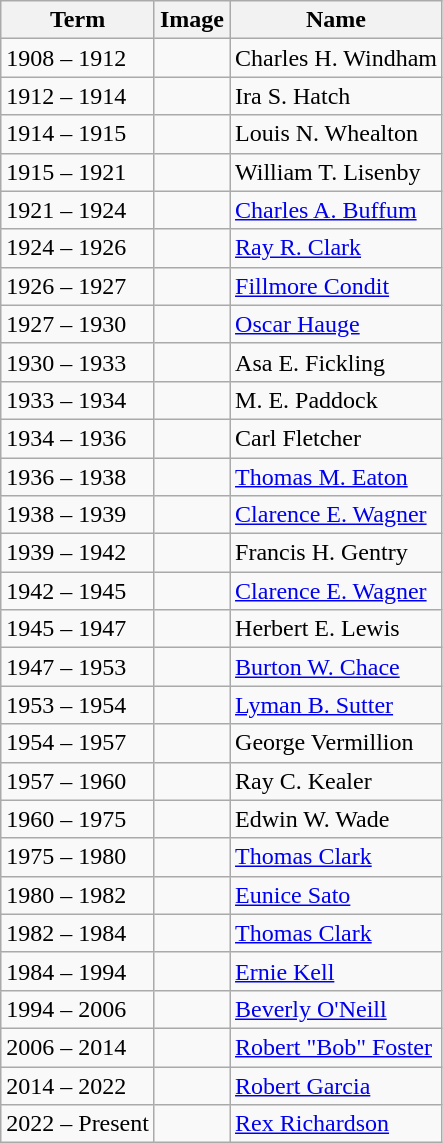<table class="wikitable">
<tr>
<th>Term</th>
<th>Image</th>
<th>Name</th>
</tr>
<tr>
<td>1908 – 1912</td>
<td></td>
<td>Charles H. Windham</td>
</tr>
<tr>
<td>1912 – 1914</td>
<td></td>
<td>Ira S. Hatch</td>
</tr>
<tr>
<td>1914 – 1915</td>
<td></td>
<td>Louis N. Whealton</td>
</tr>
<tr>
<td>1915 – 1921</td>
<td></td>
<td>William T. Lisenby</td>
</tr>
<tr>
<td>1921 – 1924</td>
<td></td>
<td><a href='#'>Charles A. Buffum</a></td>
</tr>
<tr>
<td>1924 – 1926</td>
<td></td>
<td><a href='#'>Ray R. Clark</a></td>
</tr>
<tr>
<td>1926 – 1927</td>
<td></td>
<td><a href='#'>Fillmore Condit</a></td>
</tr>
<tr>
<td>1927 – 1930</td>
<td></td>
<td><a href='#'>Oscar Hauge</a></td>
</tr>
<tr>
<td>1930 – 1933</td>
<td></td>
<td>Asa E. Fickling</td>
</tr>
<tr>
<td>1933 – 1934</td>
<td></td>
<td>M. E. Paddock</td>
</tr>
<tr>
<td>1934 – 1936</td>
<td></td>
<td>Carl Fletcher</td>
</tr>
<tr>
<td>1936 – 1938</td>
<td></td>
<td><a href='#'>Thomas M. Eaton</a></td>
</tr>
<tr>
<td>1938 – 1939</td>
<td></td>
<td><a href='#'>Clarence E. Wagner</a></td>
</tr>
<tr>
<td>1939 – 1942</td>
<td></td>
<td>Francis H. Gentry</td>
</tr>
<tr>
<td>1942 – 1945</td>
<td></td>
<td><a href='#'>Clarence E. Wagner</a></td>
</tr>
<tr>
<td>1945 – 1947</td>
<td></td>
<td>Herbert E. Lewis</td>
</tr>
<tr>
<td>1947 – 1953</td>
<td></td>
<td><a href='#'>Burton W. Chace</a></td>
</tr>
<tr>
<td>1953 – 1954</td>
<td></td>
<td><a href='#'>Lyman B. Sutter</a></td>
</tr>
<tr>
<td>1954 – 1957</td>
<td></td>
<td>George Vermillion</td>
</tr>
<tr>
<td>1957 – 1960</td>
<td></td>
<td>Ray C. Kealer</td>
</tr>
<tr>
<td>1960 – 1975</td>
<td></td>
<td>Edwin W. Wade</td>
</tr>
<tr>
<td>1975 – 1980</td>
<td></td>
<td><a href='#'>Thomas Clark</a></td>
</tr>
<tr>
<td>1980 – 1982</td>
<td></td>
<td><a href='#'>Eunice Sato</a></td>
</tr>
<tr>
<td>1982 – 1984</td>
<td></td>
<td><a href='#'>Thomas Clark</a></td>
</tr>
<tr>
<td>1984 – 1994</td>
<td></td>
<td><a href='#'>Ernie Kell</a></td>
</tr>
<tr>
<td>1994 – 2006</td>
<td></td>
<td><a href='#'>Beverly O'Neill</a></td>
</tr>
<tr>
<td>2006 – 2014</td>
<td></td>
<td><a href='#'>Robert "Bob" Foster</a></td>
</tr>
<tr>
<td>2014 – 2022</td>
<td></td>
<td><a href='#'>Robert Garcia</a></td>
</tr>
<tr>
<td>2022 – Present</td>
<td></td>
<td><a href='#'>Rex Richardson</a></td>
</tr>
</table>
